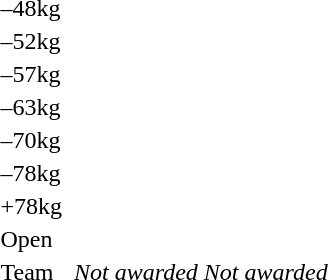<table>
<tr>
<td rowspan=2>–48kg</td>
<td rowspan=2></td>
<td rowspan=2></td>
<td></td>
</tr>
<tr>
<td></td>
</tr>
<tr>
<td rowspan=2>–52kg</td>
<td rowspan=2></td>
<td rowspan=2></td>
<td></td>
</tr>
<tr>
<td></td>
</tr>
<tr>
<td rowspan=2>–57kg</td>
<td rowspan=2></td>
<td rowspan=2></td>
<td></td>
</tr>
<tr>
<td></td>
</tr>
<tr>
<td rowspan=2>–63kg</td>
<td rowspan=2></td>
<td rowspan=2></td>
<td></td>
</tr>
<tr>
<td></td>
</tr>
<tr>
<td rowspan=2>–70kg</td>
<td rowspan=2></td>
<td rowspan=2></td>
</tr>
<tr>
<td></td>
</tr>
<tr>
<td rowspan=2>–78kg</td>
<td rowspan=2></td>
<td rowspan=2></td>
<td></td>
</tr>
<tr>
<td></td>
</tr>
<tr>
<td rowspan=2>+78kg</td>
<td rowspan=2></td>
<td rowspan=2></td>
<td></td>
</tr>
<tr>
<td></td>
</tr>
<tr>
<td rowspan=2>Open</td>
<td rowspan=2></td>
<td rowspan=2></td>
<td></td>
</tr>
<tr>
<td></td>
</tr>
<tr>
<td rowspan=2>Team</td>
<td rowspan=2></td>
<td rowspan=2><em>Not awarded</em></td>
<td rowspan=2><em>Not awarded</em></td>
</tr>
</table>
